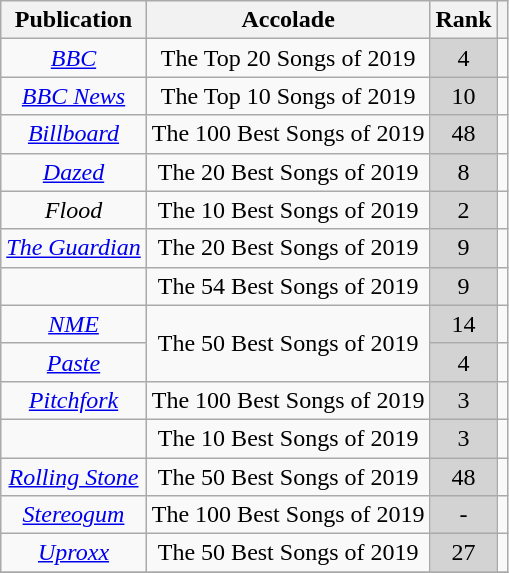<table class="sortable wikitable" style="text-align:center;">
<tr>
<th>Publication</th>
<th class="unsortable">Accolade</th>
<th>Rank</th>
<th class="unsortable"></th>
</tr>
<tr>
<td><em><a href='#'>BBC</a></em></td>
<td>The Top 20 Songs of 2019</td>
<td style="background:lightgrey">4</td>
<td></td>
</tr>
<tr>
<td><em><a href='#'>BBC News</a></em></td>
<td>The Top 10 Songs of 2019</td>
<td style="background:lightgrey">10</td>
<td></td>
</tr>
<tr>
<td><em><a href='#'>Billboard</a></em></td>
<td>The 100 Best Songs of 2019</td>
<td style="background:lightgrey">48</td>
<td></td>
</tr>
<tr>
<td><em><a href='#'>Dazed</a></em></td>
<td>The 20 Best Songs of 2019</td>
<td style="background:lightgrey">8</td>
<td></td>
</tr>
<tr>
<td><em>Flood</em></td>
<td>The 10 Best Songs of 2019</td>
<td style="background:lightgrey">2</td>
<td></td>
</tr>
<tr>
<td><em><a href='#'>The Guardian</a></em></td>
<td>The 20 Best Songs of 2019</td>
<td style="background:lightgrey">9</td>
<td></td>
</tr>
<tr>
<td></td>
<td>The 54 Best Songs of 2019</td>
<td style="background:lightgrey">9</td>
<td></td>
</tr>
<tr>
<td><em><a href='#'>NME</a></em></td>
<td rowspan="2">The 50 Best Songs of 2019</td>
<td style="background:lightgrey">14</td>
<td></td>
</tr>
<tr>
<td><em><a href='#'>Paste</a></em></td>
<td style="background:lightgrey">4</td>
<td></td>
</tr>
<tr>
<td><em><a href='#'>Pitchfork</a></em></td>
<td>The 100 Best Songs of 2019</td>
<td style="background:lightgrey">3</td>
<td></td>
</tr>
<tr>
<td></td>
<td>The 10 Best Songs of 2019</td>
<td style="background:lightgrey">3</td>
<td></td>
</tr>
<tr>
<td><em><a href='#'>Rolling Stone</a></em></td>
<td>The 50 Best Songs of 2019</td>
<td style="background:lightgrey">48</td>
<td></td>
</tr>
<tr>
<td><em><a href='#'>Stereogum</a></em></td>
<td>The 100 Best Songs of 2019</td>
<td style="background:lightgrey">-</td>
<td></td>
</tr>
<tr>
<td><em><a href='#'>Uproxx</a></em></td>
<td>The 50 Best Songs of 2019</td>
<td style="background:lightgrey">27</td>
<td></td>
</tr>
<tr>
</tr>
</table>
